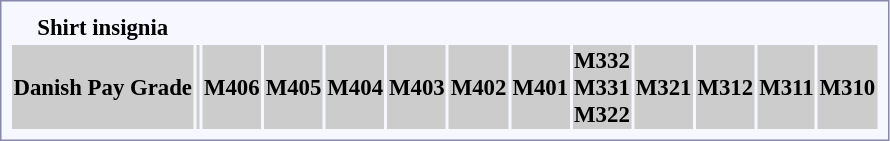<table style="border:1px solid #8888aa; background-color:#f7f8ff; padding:5px; font-size:95%; margin: 0px 12px 12px 0px;">
<tr style="text-align:center;">
<th>Shirt insignia</th>
<td colspan=2></td>
<td colspan=2></td>
<td colspan=2></td>
<td colspan=2></td>
<td colspan=2></td>
<td colspan=2></td>
<td colspan=2></td>
<td colspan=2></td>
<td colspan=2></td>
<td colspan=2></td>
<td colspan=2></td>
<td colspan=2></td>
</tr>
<tr style="background-color:#CCCCCC; width: 100%">
<th>Danish Pay Grade</th>
<th colspan=2></th>
<th colspan=2>M406</th>
<th colspan=2>M405</th>
<th colspan=2>M404</th>
<th colspan=2>M403</th>
<th colspan=2>M402</th>
<th colspan=2>M401</th>
<th colspan=2>M332<br>M331<br>M322</th>
<th colspan=2>M321</th>
<th colspan=2>M312</th>
<th colspan=2>M311</th>
<th colspan=2>M310</th>
</tr>
</table>
